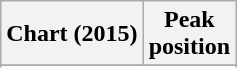<table class="wikitable sortable plainrowheaders" style="text-align:center">
<tr>
<th scope="col">Chart (2015)</th>
<th scope="col">Peak<br> position</th>
</tr>
<tr>
</tr>
<tr>
</tr>
</table>
